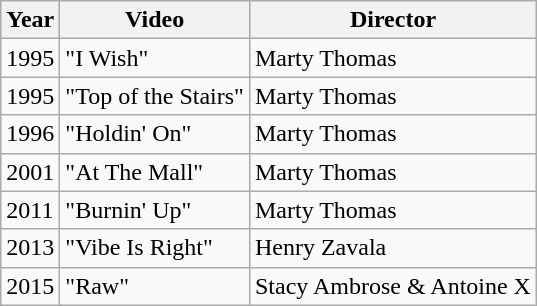<table class="wikitable">
<tr>
<th>Year</th>
<th>Video</th>
<th>Director</th>
</tr>
<tr>
<td>1995</td>
<td>"I Wish"</td>
<td>Marty Thomas</td>
</tr>
<tr>
<td>1995</td>
<td>"Top of the Stairs"</td>
<td>Marty Thomas</td>
</tr>
<tr>
<td>1996</td>
<td>"Holdin' On"</td>
<td>Marty Thomas</td>
</tr>
<tr>
<td>2001</td>
<td>"At The Mall"</td>
<td>Marty Thomas</td>
</tr>
<tr>
<td>2011</td>
<td>"Burnin' Up"</td>
<td>Marty Thomas</td>
</tr>
<tr>
<td>2013</td>
<td>"Vibe Is Right"</td>
<td>Henry Zavala</td>
</tr>
<tr>
<td>2015</td>
<td>"Raw"</td>
<td>Stacy Ambrose & Antoine X</td>
</tr>
</table>
